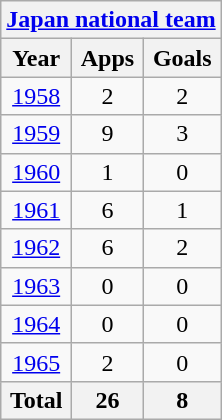<table class="wikitable" style="text-align:center">
<tr>
<th colspan=3><a href='#'>Japan national team</a></th>
</tr>
<tr>
<th>Year</th>
<th>Apps</th>
<th>Goals</th>
</tr>
<tr>
<td><a href='#'>1958</a></td>
<td>2</td>
<td>2</td>
</tr>
<tr>
<td><a href='#'>1959</a></td>
<td>9</td>
<td>3</td>
</tr>
<tr>
<td><a href='#'>1960</a></td>
<td>1</td>
<td>0</td>
</tr>
<tr>
<td><a href='#'>1961</a></td>
<td>6</td>
<td>1</td>
</tr>
<tr>
<td><a href='#'>1962</a></td>
<td>6</td>
<td>2</td>
</tr>
<tr>
<td><a href='#'>1963</a></td>
<td>0</td>
<td>0</td>
</tr>
<tr>
<td><a href='#'>1964</a></td>
<td>0</td>
<td>0</td>
</tr>
<tr>
<td><a href='#'>1965</a></td>
<td>2</td>
<td>0</td>
</tr>
<tr>
<th>Total</th>
<th>26</th>
<th>8</th>
</tr>
</table>
